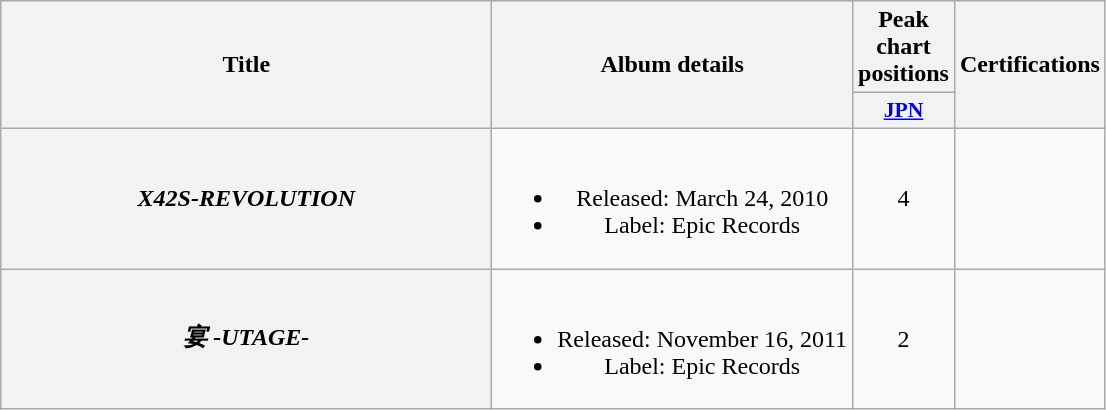<table class="wikitable plainrowheaders" style="text-align:center;">
<tr>
<th rowspan="2" style="width:20em;">Title</th>
<th rowspan="2">Album details</th>
<th colspan="1">Peak chart positions</th>
<th rowspan="2">Certifications</th>
</tr>
<tr>
<th scope="col" style="width:2.5em;font-size:90%;"><a href='#'>JPN</a><br></th>
</tr>
<tr>
<th scope="row"><em>X42S-REVOLUTION</em></th>
<td><br><ul><li>Released: March 24, 2010</li><li>Label: Epic Records</li></ul></td>
<td>4</td>
<td></td>
</tr>
<tr>
<th scope="row"><em>宴 -UTAGE-</em></th>
<td><br><ul><li>Released: November 16, 2011</li><li>Label: Epic Records</li></ul></td>
<td>2</td>
<td></td>
</tr>
</table>
